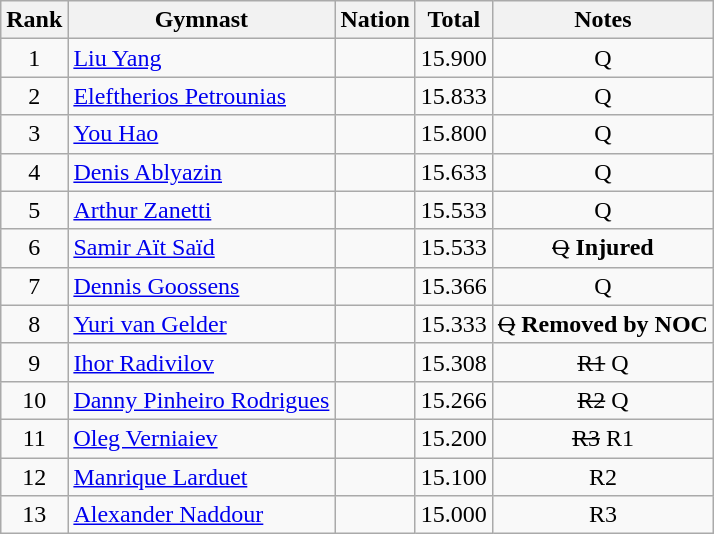<table class="wikitable sortable" style="text-align:center">
<tr>
<th>Rank</th>
<th>Gymnast</th>
<th>Nation</th>
<th>Total</th>
<th>Notes</th>
</tr>
<tr>
<td>1</td>
<td align=left><a href='#'>Liu Yang</a></td>
<td align=left></td>
<td>15.900</td>
<td>Q</td>
</tr>
<tr>
<td>2</td>
<td align=left><a href='#'>Eleftherios Petrounias</a></td>
<td align=left></td>
<td>15.833</td>
<td>Q</td>
</tr>
<tr>
<td>3</td>
<td align=left><a href='#'>You Hao</a></td>
<td align=left></td>
<td>15.800</td>
<td>Q</td>
</tr>
<tr>
<td>4</td>
<td align=left><a href='#'>Denis Ablyazin</a></td>
<td align=left></td>
<td>15.633</td>
<td>Q</td>
</tr>
<tr>
<td>5</td>
<td align=left><a href='#'>Arthur Zanetti</a></td>
<td align=left></td>
<td>15.533</td>
<td>Q</td>
</tr>
<tr>
<td>6</td>
<td align=left><a href='#'>Samir Aït Saïd</a></td>
<td align=left></td>
<td>15.533</td>
<td><s>Q</s> <strong>Injured</strong></td>
</tr>
<tr>
<td>7</td>
<td align=left><a href='#'>Dennis Goossens</a></td>
<td align=left></td>
<td>15.366</td>
<td>Q</td>
</tr>
<tr>
<td>8</td>
<td align=left><a href='#'>Yuri van Gelder</a></td>
<td align=left></td>
<td>15.333</td>
<td><s>Q</s> <strong>Removed by NOC</strong></td>
</tr>
<tr>
<td>9</td>
<td align=left><a href='#'>Ihor Radivilov</a></td>
<td align=left></td>
<td>15.308</td>
<td><s>R1</s> Q</td>
</tr>
<tr>
<td>10</td>
<td align=left><a href='#'>Danny Pinheiro Rodrigues</a></td>
<td align=left></td>
<td>15.266</td>
<td><s>R2</s> Q</td>
</tr>
<tr>
<td>11</td>
<td align=left><a href='#'>Oleg Verniaiev</a></td>
<td align=left></td>
<td>15.200</td>
<td><s>R3</s> R1</td>
</tr>
<tr>
<td>12</td>
<td align=left><a href='#'>Manrique Larduet</a></td>
<td align=left></td>
<td>15.100</td>
<td>R2</td>
</tr>
<tr>
<td>13</td>
<td align=left><a href='#'>Alexander Naddour</a></td>
<td align=left></td>
<td>15.000</td>
<td>R3</td>
</tr>
</table>
